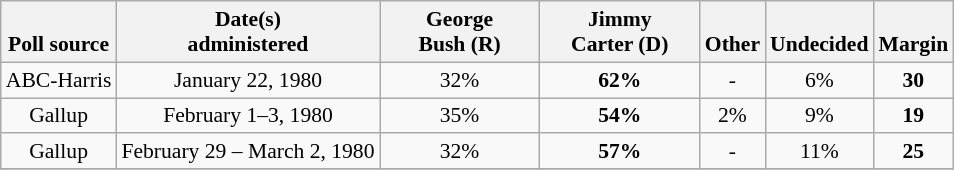<table class="wikitable sortable" style="text-align:center;font-size:90%;line-height:17px">
<tr valign= bottom>
<th>Poll source</th>
<th>Date(s)<br>administered</th>
<th class="unsortable" style="width:100px;">George<br>Bush (R)</th>
<th class="unsortable" style="width:100px;">Jimmy<br>Carter (D)</th>
<th class="unsortable">Other</th>
<th class="unsortable">Undecided</th>
<th>Margin</th>
</tr>
<tr>
<td align="center">ABC-Harris</td>
<td align="center">January 22, 1980</td>
<td align="center">32%</td>
<td><strong>62%</strong></td>
<td align="center">-</td>
<td align="center">6%</td>
<td><strong>30</strong></td>
</tr>
<tr>
<td align="center">Gallup</td>
<td align="center">February 1–3, 1980</td>
<td align="center">35%</td>
<td><strong>54%</strong></td>
<td align="center">2%</td>
<td align="center">9%</td>
<td><strong>19</strong></td>
</tr>
<tr>
<td align="center">Gallup</td>
<td align="center">February 29 – March 2, 1980</td>
<td align="center">32%</td>
<td><strong>57%</strong></td>
<td align="center">-</td>
<td align="center">11%</td>
<td><strong>25</strong></td>
</tr>
<tr>
</tr>
</table>
